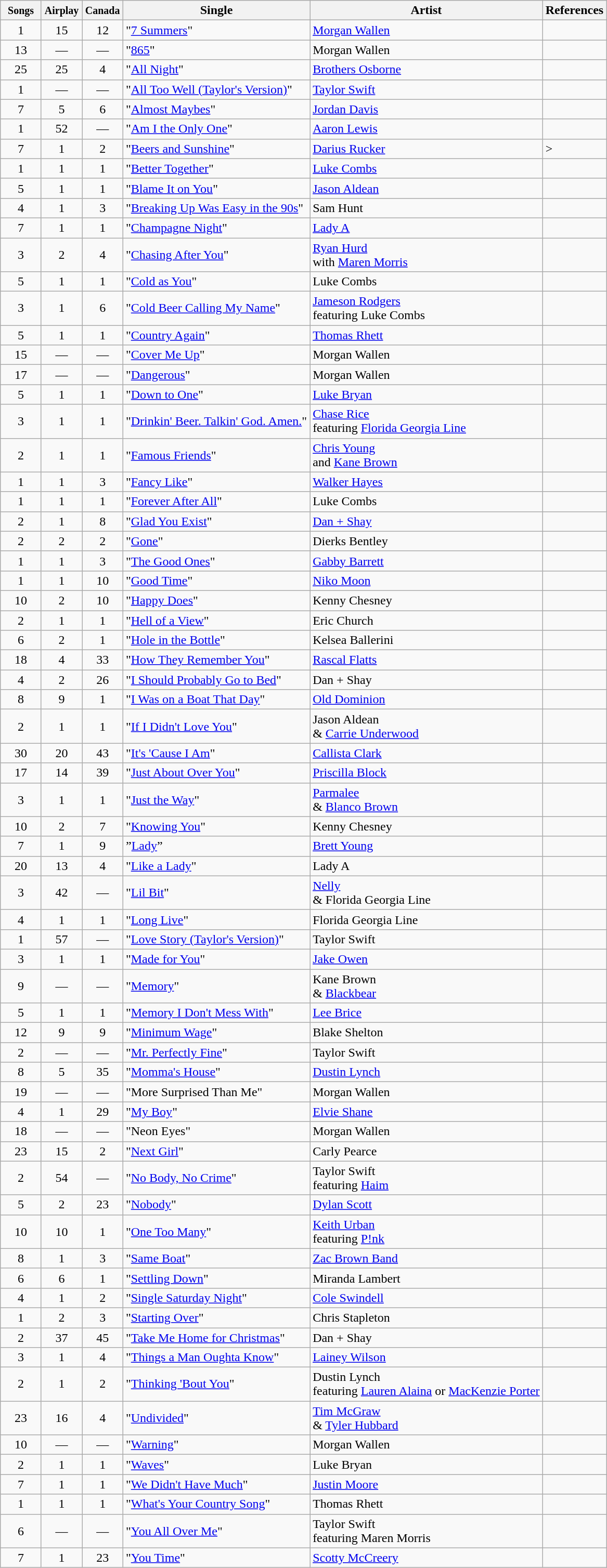<table class="wikitable sortable">
<tr>
<th style="width:45px;"><small>Songs</small></th>
<th style="width:45px;"><small>Airplay</small></th>
<th style="width:45px;"><small>Canada</small></th>
<th style="width:auto;">Single</th>
<th style="width:auto;">Artist</th>
<th style="width:auto;">References</th>
</tr>
<tr>
<td align=center>1</td>
<td align=center>15</td>
<td align=center>12</td>
<td>"<a href='#'>7 Summers</a>"</td>
<td><a href='#'>Morgan Wallen</a></td>
<td></td>
</tr>
<tr>
<td align=center>13</td>
<td align=center>—</td>
<td align=center>—</td>
<td>"<a href='#'>865</a>"</td>
<td>Morgan Wallen</td>
<td></td>
</tr>
<tr>
<td align=center>25</td>
<td align=center>25</td>
<td align=center>4</td>
<td>"<a href='#'>All Night</a>"</td>
<td><a href='#'>Brothers Osborne</a></td>
<td></td>
</tr>
<tr>
<td align=center>1</td>
<td align=center>—</td>
<td align=center>—</td>
<td>"<a href='#'>All Too Well (Taylor's Version)</a>"</td>
<td><a href='#'>Taylor Swift</a></td>
</tr>
<tr>
<td align=center>7</td>
<td align=center>5</td>
<td align=center>6</td>
<td>"<a href='#'>Almost Maybes</a>"</td>
<td><a href='#'>Jordan Davis</a></td>
<td></td>
</tr>
<tr>
<td align=center>1</td>
<td align=center>52</td>
<td align=center>—</td>
<td>"<a href='#'>Am I the Only One</a>"</td>
<td><a href='#'>Aaron Lewis</a></td>
<td></td>
</tr>
<tr>
<td align=center>7</td>
<td align=center>1</td>
<td align=center>2</td>
<td>"<a href='#'>Beers and Sunshine</a>"</td>
<td><a href='#'>Darius Rucker</a></td>
<td>></td>
</tr>
<tr>
<td align=center>1</td>
<td align=center>1</td>
<td align=center>1</td>
<td>"<a href='#'>Better Together</a>"</td>
<td><a href='#'>Luke Combs</a></td>
<td></td>
</tr>
<tr>
<td align=center>5</td>
<td align=center>1</td>
<td align=center>1</td>
<td>"<a href='#'>Blame It on You</a>"</td>
<td><a href='#'>Jason Aldean</a></td>
<td></td>
</tr>
<tr>
<td align=center>4</td>
<td align=center>1</td>
<td align=center>3</td>
<td>"<a href='#'>Breaking Up Was Easy in the 90s</a>"</td>
<td>Sam Hunt</td>
<td></td>
</tr>
<tr>
<td align=center>7</td>
<td align=center>1</td>
<td align=center>1</td>
<td>"<a href='#'>Champagne Night</a>"</td>
<td><a href='#'>Lady A</a></td>
<td></td>
</tr>
<tr>
<td align=center>3</td>
<td align=center>2</td>
<td align=center>4</td>
<td>"<a href='#'>Chasing After You</a>"</td>
<td><a href='#'>Ryan Hurd</a> <br> with <a href='#'>Maren Morris</a></td>
<td></td>
</tr>
<tr>
<td align=center>5</td>
<td align=center>1</td>
<td align=center>1</td>
<td>"<a href='#'>Cold as You</a>"</td>
<td>Luke Combs</td>
<td></td>
</tr>
<tr>
<td align=center>3</td>
<td align=center>1</td>
<td align=center>6</td>
<td>"<a href='#'>Cold Beer Calling My Name</a>"</td>
<td><a href='#'>Jameson Rodgers</a> <br> featuring Luke Combs</td>
<td></td>
</tr>
<tr>
<td align=center>5</td>
<td align=center>1</td>
<td align=center>1</td>
<td>"<a href='#'>Country Again</a>"</td>
<td><a href='#'>Thomas Rhett</a></td>
<td></td>
</tr>
<tr>
<td align=center>15</td>
<td align=center>—</td>
<td align=center>—</td>
<td>"<a href='#'>Cover Me Up</a>"</td>
<td>Morgan Wallen</td>
<td></td>
</tr>
<tr>
<td align=center>17</td>
<td align=center>—</td>
<td align=center>—</td>
<td>"<a href='#'>Dangerous</a>"</td>
<td>Morgan Wallen</td>
<td></td>
</tr>
<tr>
<td align=center>5</td>
<td align=center>1</td>
<td align=center>1</td>
<td>"<a href='#'>Down to One</a>"</td>
<td><a href='#'>Luke Bryan</a></td>
<td></td>
</tr>
<tr>
<td align=center>3</td>
<td align=center>1</td>
<td align=center>1</td>
<td>"<a href='#'>Drinkin' Beer. Talkin' God. Amen.</a>"</td>
<td><a href='#'>Chase Rice</a> <br> featuring <a href='#'>Florida Georgia Line</a></td>
<td></td>
</tr>
<tr>
<td align=center>2</td>
<td align=center>1</td>
<td align=center>1</td>
<td>"<a href='#'>Famous Friends</a>"</td>
<td><a href='#'>Chris Young</a> <br> and <a href='#'>Kane Brown</a></td>
<td></td>
</tr>
<tr>
<td align=center>1</td>
<td align=center>1</td>
<td align=center>3</td>
<td>"<a href='#'>Fancy Like</a>"</td>
<td><a href='#'>Walker Hayes</a></td>
<td></td>
</tr>
<tr>
<td align=center>1</td>
<td align=center>1</td>
<td align=center>1</td>
<td>"<a href='#'>Forever After All</a>"</td>
<td>Luke Combs</td>
<td></td>
</tr>
<tr>
<td align=center>2</td>
<td align=center>1</td>
<td align=center>8</td>
<td>"<a href='#'>Glad You Exist</a>"</td>
<td><a href='#'>Dan + Shay</a></td>
<td></td>
</tr>
<tr>
<td align=center>2</td>
<td align=center>2</td>
<td align=center>2</td>
<td>"<a href='#'>Gone</a>"</td>
<td>Dierks Bentley</td>
<td></td>
</tr>
<tr>
<td align=center>1</td>
<td align=center>1</td>
<td align=center>3</td>
<td>"<a href='#'>The Good Ones</a>"</td>
<td><a href='#'>Gabby Barrett</a></td>
<td></td>
</tr>
<tr>
<td align=center>1</td>
<td align=center>1</td>
<td align=center>10</td>
<td>"<a href='#'>Good Time</a>"</td>
<td><a href='#'>Niko Moon</a></td>
<td></td>
</tr>
<tr>
<td align=center>10</td>
<td align=center>2</td>
<td align=center>10</td>
<td>"<a href='#'>Happy Does</a>"</td>
<td>Kenny Chesney</td>
<td></td>
</tr>
<tr>
<td align=center>2</td>
<td align=center>1</td>
<td align=center>1</td>
<td>"<a href='#'>Hell of a View</a>"</td>
<td>Eric Church</td>
<td></td>
</tr>
<tr>
<td align=center>6</td>
<td align=center>2</td>
<td align=center>1</td>
<td>"<a href='#'>Hole in the Bottle</a>"</td>
<td>Kelsea Ballerini</td>
<td></td>
</tr>
<tr>
<td align=center>18</td>
<td align=center>4</td>
<td align=center>33</td>
<td>"<a href='#'>How They Remember You</a>"</td>
<td><a href='#'>Rascal Flatts</a></td>
<td></td>
</tr>
<tr>
<td align=center>4</td>
<td align=center>2</td>
<td align=center>26</td>
<td>"<a href='#'>I Should Probably Go to Bed</a>"</td>
<td>Dan + Shay</td>
<td></td>
</tr>
<tr>
<td align=center>8</td>
<td align=center>9</td>
<td align=center>1</td>
<td>"<a href='#'>I Was on a Boat That Day</a>"</td>
<td><a href='#'>Old Dominion</a></td>
<td></td>
</tr>
<tr>
<td align=center>2</td>
<td align=center>1</td>
<td align=center>1</td>
<td>"<a href='#'>If I Didn't Love You</a>"</td>
<td>Jason Aldean <br> & <a href='#'>Carrie Underwood</a></td>
<td></td>
</tr>
<tr>
<td align=center>30</td>
<td align=center>20</td>
<td align=center>43</td>
<td>"<a href='#'>It's 'Cause I Am</a>"</td>
<td><a href='#'>Callista Clark</a></td>
<td></td>
</tr>
<tr>
<td align=center>17</td>
<td align=center>14</td>
<td align=center>39</td>
<td>"<a href='#'>Just About Over You</a>"</td>
<td><a href='#'>Priscilla Block</a></td>
<td></td>
</tr>
<tr>
<td align=center>3</td>
<td align=center>1</td>
<td align=center>1</td>
<td>"<a href='#'>Just the Way</a>"</td>
<td><a href='#'>Parmalee</a> <br> & <a href='#'>Blanco Brown</a></td>
<td></td>
</tr>
<tr>
<td align=center>10</td>
<td align=center>2</td>
<td align=center>7</td>
<td>"<a href='#'>Knowing You</a>"</td>
<td>Kenny Chesney</td>
<td></td>
</tr>
<tr>
<td align=center>7</td>
<td align=center>1</td>
<td align=center>9</td>
<td>”<a href='#'>Lady</a>”</td>
<td><a href='#'>Brett Young</a></td>
<td></td>
</tr>
<tr>
<td align=center>20</td>
<td align=center>13</td>
<td align=center>4</td>
<td>"<a href='#'>Like a Lady</a>"</td>
<td>Lady A</td>
<td></td>
</tr>
<tr>
<td align=center>3</td>
<td align=center>42</td>
<td align=center>—</td>
<td>"<a href='#'>Lil Bit</a>"</td>
<td><a href='#'>Nelly</a> <br> & Florida Georgia Line</td>
<td></td>
</tr>
<tr>
<td align=center>4</td>
<td align=center>1</td>
<td align=center>1</td>
<td>"<a href='#'>Long Live</a>"</td>
<td>Florida Georgia Line</td>
<td></td>
</tr>
<tr>
<td align=center>1</td>
<td align=center>57</td>
<td align=center>—</td>
<td>"<a href='#'>Love Story (Taylor's Version)</a>"</td>
<td>Taylor Swift</td>
<td></td>
</tr>
<tr>
<td align=center>3</td>
<td align=center>1</td>
<td align=center>1</td>
<td>"<a href='#'>Made for You</a>"</td>
<td><a href='#'>Jake Owen</a></td>
<td></td>
</tr>
<tr>
<td align=center>9</td>
<td align=center>—</td>
<td align=center>—</td>
<td>"<a href='#'>Memory</a>"</td>
<td>Kane Brown <br> & <a href='#'>Blackbear</a></td>
<td></td>
</tr>
<tr>
<td align=center>5</td>
<td align=center>1</td>
<td align=center>1</td>
<td>"<a href='#'>Memory I Don't Mess With</a>"</td>
<td><a href='#'>Lee Brice</a></td>
<td></td>
</tr>
<tr>
<td align=center>12</td>
<td align=center>9</td>
<td align=center>9</td>
<td>"<a href='#'>Minimum Wage</a>"</td>
<td>Blake Shelton</td>
<td></td>
</tr>
<tr>
<td align=center>2</td>
<td align=center>—</td>
<td align=center>—</td>
<td>"<a href='#'>Mr. Perfectly Fine</a>"</td>
<td>Taylor Swift</td>
<td></td>
</tr>
<tr>
<td align=center>8</td>
<td align=center>5</td>
<td align=center>35</td>
<td>"<a href='#'>Momma's House</a>"</td>
<td><a href='#'>Dustin Lynch</a></td>
<td></td>
</tr>
<tr>
<td align=center>19</td>
<td align=center>—</td>
<td align=center>—</td>
<td>"More Surprised Than Me"</td>
<td>Morgan Wallen</td>
<td></td>
</tr>
<tr>
<td align=center>4</td>
<td align=center>1</td>
<td align=center>29</td>
<td>"<a href='#'>My Boy</a>"</td>
<td><a href='#'>Elvie Shane</a></td>
<td></td>
</tr>
<tr>
<td align=center>18</td>
<td align=center>—</td>
<td align=center>—</td>
<td>"Neon Eyes"</td>
<td>Morgan Wallen</td>
<td></td>
</tr>
<tr>
<td align=center>23</td>
<td align=center>15</td>
<td align=center>2</td>
<td>"<a href='#'>Next Girl</a>"</td>
<td>Carly Pearce</td>
<td></td>
</tr>
<tr>
<td align=center>2</td>
<td align=center>54</td>
<td align=center>—</td>
<td>"<a href='#'>No Body, No Crime</a>"</td>
<td>Taylor Swift <br> featuring <a href='#'>Haim</a></td>
<td></td>
</tr>
<tr>
<td align=center>5</td>
<td align=center>2</td>
<td align=center>23</td>
<td>"<a href='#'>Nobody</a>"</td>
<td><a href='#'>Dylan Scott</a></td>
<td></td>
</tr>
<tr>
<td align=center>10</td>
<td align=center>10</td>
<td align=center>1</td>
<td>"<a href='#'>One Too Many</a>"</td>
<td><a href='#'>Keith Urban</a> <br> featuring <a href='#'>P!nk</a></td>
<td></td>
</tr>
<tr>
<td align=center>8</td>
<td align=center>1</td>
<td align=center>3</td>
<td>"<a href='#'>Same Boat</a>"</td>
<td><a href='#'>Zac Brown Band</a></td>
<td></td>
</tr>
<tr>
<td align=center>6</td>
<td align=center>6</td>
<td align=center>1</td>
<td>"<a href='#'>Settling Down</a>"</td>
<td>Miranda Lambert</td>
<td></td>
</tr>
<tr>
<td align=center>4</td>
<td align=center>1</td>
<td align=center>2</td>
<td>"<a href='#'>Single Saturday Night</a>"</td>
<td><a href='#'>Cole Swindell</a></td>
<td></td>
</tr>
<tr>
<td align=center>1</td>
<td align=center>2</td>
<td align=center>3</td>
<td>"<a href='#'>Starting Over</a>"</td>
<td>Chris Stapleton</td>
<td></td>
</tr>
<tr>
<td align=center>2</td>
<td align=center>37</td>
<td align=center>45</td>
<td>"<a href='#'>Take Me Home for Christmas</a>"</td>
<td>Dan + Shay</td>
<td></td>
</tr>
<tr>
<td align=center>3</td>
<td align=center>1</td>
<td align=center>4</td>
<td>"<a href='#'>Things a Man Oughta Know</a>"</td>
<td><a href='#'>Lainey Wilson</a></td>
<td></td>
</tr>
<tr>
<td align=center>2</td>
<td align=center>1</td>
<td align=center>2</td>
<td>"<a href='#'>Thinking 'Bout You</a>"</td>
<td>Dustin Lynch <br> featuring <a href='#'>Lauren Alaina</a> or <a href='#'>MacKenzie Porter</a></td>
<td></td>
</tr>
<tr>
<td align=center>23</td>
<td align=center>16</td>
<td align=center>4</td>
<td>"<a href='#'>Undivided</a>"</td>
<td><a href='#'>Tim McGraw</a> <br> & <a href='#'>Tyler Hubbard</a></td>
<td></td>
</tr>
<tr>
<td align=center>10</td>
<td align=center>—</td>
<td align=center>—</td>
<td>"<a href='#'>Warning</a>"</td>
<td>Morgan Wallen</td>
<td></td>
</tr>
<tr>
<td align=center>2</td>
<td align=center>1</td>
<td align=center>1</td>
<td>"<a href='#'>Waves</a>"</td>
<td>Luke Bryan</td>
<td></td>
</tr>
<tr>
<td align=center>7</td>
<td align=center>1</td>
<td align=center>1</td>
<td>"<a href='#'>We Didn't Have Much</a>"</td>
<td><a href='#'>Justin Moore</a></td>
<td></td>
</tr>
<tr>
<td align=center>1</td>
<td align=center>1</td>
<td align=center>1</td>
<td>"<a href='#'>What's Your Country Song</a>"</td>
<td>Thomas Rhett</td>
<td></td>
</tr>
<tr>
<td align=center>6</td>
<td align=center>—</td>
<td align=center>—</td>
<td>"<a href='#'>You All Over Me</a>"</td>
<td>Taylor Swift <br> featuring Maren Morris</td>
<td></td>
</tr>
<tr>
<td align=center>7</td>
<td align=center>1</td>
<td align=center>23</td>
<td>"<a href='#'>You Time</a>"</td>
<td><a href='#'>Scotty McCreery</a></td>
<td></td>
</tr>
</table>
